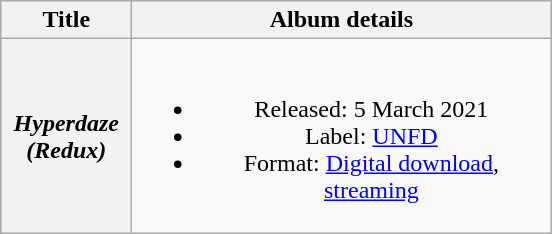<table class="wikitable plainrowheaders" style="text-align:center;">
<tr>
<th scope="col" style="width:5em;">Title</th>
<th scope="col" style="width:17em;">Album details</th>
</tr>
<tr>
<th scope="row"><em>Hyperdaze (Redux)</em></th>
<td><br><ul><li>Released: 5 March 2021</li><li>Label: <a href='#'>UNFD</a></li><li>Format: <a href='#'>Digital download</a>, <a href='#'>streaming</a></li></ul></td>
</tr>
</table>
